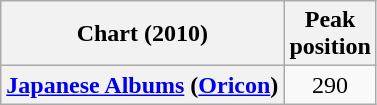<table class="wikitable plainrowheaders" style="text-align:center">
<tr>
<th scope="col">Chart (2010)</th>
<th scope="col">Peak<br> position</th>
</tr>
<tr>
<th scope="row"><a href='#'>Japanese Albums</a> (<a href='#'>Oricon</a>)</th>
<td>290</td>
</tr>
</table>
